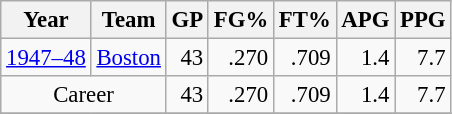<table class="wikitable sortable" style="font-size:95%; text-align:right;">
<tr>
<th>Year</th>
<th>Team</th>
<th>GP</th>
<th>FG%</th>
<th>FT%</th>
<th>APG</th>
<th>PPG</th>
</tr>
<tr>
<td style="text-align:left;"><a href='#'>1947–48</a></td>
<td style="text-align:left;"><a href='#'>Boston</a></td>
<td>43</td>
<td>.270</td>
<td>.709</td>
<td>1.4</td>
<td>7.7</td>
</tr>
<tr>
<td style="text-align:center;" colspan="2">Career</td>
<td>43</td>
<td>.270</td>
<td>.709</td>
<td>1.4</td>
<td>7.7</td>
</tr>
<tr>
</tr>
</table>
